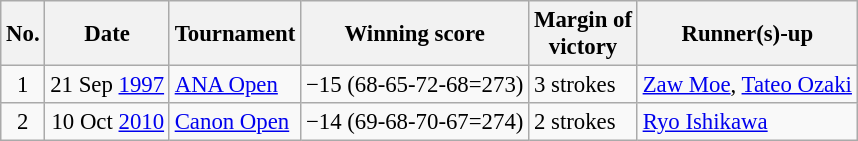<table class="wikitable" style="font-size:95%;">
<tr>
<th>No.</th>
<th>Date</th>
<th>Tournament</th>
<th>Winning score</th>
<th>Margin of<br>victory</th>
<th>Runner(s)-up</th>
</tr>
<tr>
<td align=center>1</td>
<td align=right>21 Sep <a href='#'>1997</a></td>
<td><a href='#'>ANA Open</a></td>
<td>−15 (68-65-72-68=273)</td>
<td>3 strokes</td>
<td> <a href='#'>Zaw Moe</a>,  <a href='#'>Tateo Ozaki</a></td>
</tr>
<tr>
<td align=center>2</td>
<td align=right>10 Oct <a href='#'>2010</a></td>
<td><a href='#'>Canon Open</a></td>
<td>−14 (69-68-70-67=274)</td>
<td>2 strokes</td>
<td> <a href='#'>Ryo Ishikawa</a></td>
</tr>
</table>
